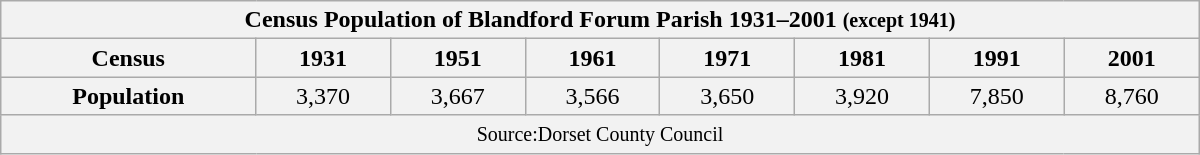<table class="wikitable" style="width:800px; text-align:center;">
<tr>
<th colspan= "15" style="margin-left: 80px;">Census Population of Blandford Forum Parish 1931–2001 <small>(except 1941)</small></th>
</tr>
<tr>
<th style="height:15px;">Census</th>
<th>1931</th>
<th>1951</th>
<th>1961</th>
<th>1971</th>
<th>1981</th>
<th>1991</th>
<th>2001</th>
</tr>
<tr style="background:#F2F2F2;">
<th style="height:15px;">Population</th>
<td>3,370</td>
<td>3,667</td>
<td>3,566</td>
<td>3,650</td>
<td>3,920</td>
<td>7,850</td>
<td>8,760</td>
</tr>
<tr>
<td colspan="15" style="background:#F2F2F2;"><small>Source:Dorset County Council</small></td>
</tr>
</table>
